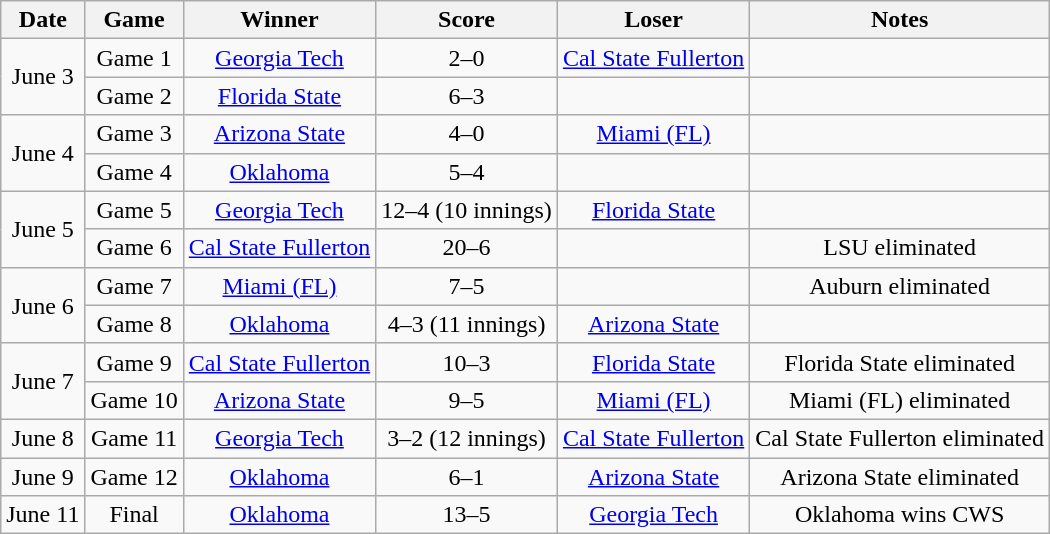<table class="wikitable">
<tr>
<th>Date</th>
<th>Game</th>
<th>Winner</th>
<th>Score</th>
<th>Loser</th>
<th>Notes</th>
</tr>
<tr align=center>
<td rowspan=2>June 3</td>
<td>Game 1</td>
<td><a href='#'>Georgia Tech</a></td>
<td>2–0</td>
<td><a href='#'>Cal State Fullerton</a></td>
<td></td>
</tr>
<tr align=center>
<td>Game 2</td>
<td><a href='#'>Florida State</a></td>
<td>6–3</td>
<td></td>
<td></td>
</tr>
<tr align=center>
<td rowspan=2>June 4</td>
<td>Game 3</td>
<td><a href='#'>Arizona State</a></td>
<td>4–0</td>
<td><a href='#'>Miami (FL)</a></td>
<td></td>
</tr>
<tr align=center>
<td>Game 4</td>
<td><a href='#'>Oklahoma</a></td>
<td>5–4</td>
<td></td>
<td></td>
</tr>
<tr align=center>
<td rowspan=2>June 5</td>
<td>Game 5</td>
<td><a href='#'>Georgia Tech</a></td>
<td>12–4 (10 innings)</td>
<td><a href='#'>Florida State</a></td>
<td></td>
</tr>
<tr align=center>
<td>Game 6</td>
<td><a href='#'>Cal State Fullerton</a></td>
<td>20–6</td>
<td></td>
<td>LSU eliminated</td>
</tr>
<tr align=center>
<td rowspan=2>June 6</td>
<td>Game 7</td>
<td><a href='#'>Miami (FL)</a></td>
<td>7–5</td>
<td></td>
<td>Auburn eliminated</td>
</tr>
<tr align=center>
<td>Game 8</td>
<td><a href='#'>Oklahoma</a></td>
<td>4–3 (11 innings)</td>
<td><a href='#'>Arizona State</a></td>
<td></td>
</tr>
<tr align=center>
<td rowspan=2>June 7</td>
<td>Game 9</td>
<td><a href='#'>Cal State Fullerton</a></td>
<td>10–3</td>
<td><a href='#'>Florida State</a></td>
<td>Florida State eliminated</td>
</tr>
<tr align=center>
<td>Game 10</td>
<td><a href='#'>Arizona State</a></td>
<td>9–5</td>
<td><a href='#'>Miami (FL)</a></td>
<td>Miami (FL) eliminated</td>
</tr>
<tr align=center>
<td>June 8</td>
<td>Game 11</td>
<td><a href='#'>Georgia Tech</a></td>
<td>3–2 (12 innings)</td>
<td><a href='#'>Cal State Fullerton</a></td>
<td>Cal State Fullerton eliminated</td>
</tr>
<tr align=center>
<td>June 9</td>
<td>Game 12</td>
<td><a href='#'>Oklahoma</a></td>
<td>6–1</td>
<td><a href='#'>Arizona State</a></td>
<td>Arizona State eliminated</td>
</tr>
<tr align=center>
<td>June 11</td>
<td>Final</td>
<td><a href='#'>Oklahoma</a></td>
<td>13–5</td>
<td><a href='#'>Georgia Tech</a></td>
<td>Oklahoma wins CWS</td>
</tr>
</table>
